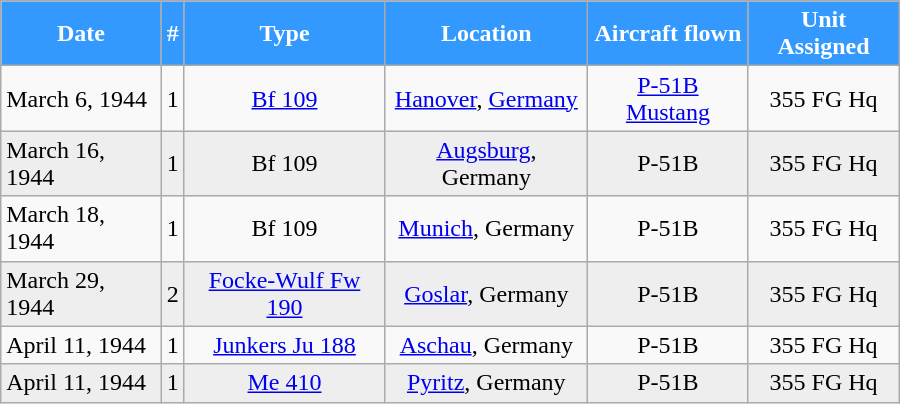<table align=center class="wikitable" style="width:600px;">
<tr style="color:white;">
<th style="background-color: #3399ff">Date</th>
<th style="background-color: #3399ff">#</th>
<th style="background-color: #3399ff">Type</th>
<th style="background-color: #3399ff">Location</th>
<th style="background-color: #3399ff">Aircraft flown</th>
<th style="background-color: #3399ff">Unit Assigned</th>
</tr>
<tr>
<td>March 6, 1944</td>
<td align=center>1</td>
<td align=center><a href='#'>Bf 109</a></td>
<td align=center><a href='#'>Hanover</a>, <a href='#'>Germany</a></td>
<td align=center><a href='#'>P-51B Mustang</a></td>
<td align=center>355 FG Hq</td>
</tr>
<tr style="background: #eeeeee;">
<td>March 16, 1944</td>
<td align=center>1</td>
<td align=center>Bf 109</td>
<td align=center><a href='#'>Augsburg</a>, Germany</td>
<td align=center>P-51B</td>
<td align=center>355 FG Hq</td>
</tr>
<tr>
<td>March 18, 1944</td>
<td align=center>1</td>
<td align=center>Bf 109</td>
<td align=center><a href='#'>Munich</a>, Germany</td>
<td align=center>P-51B</td>
<td align=center>355 FG Hq</td>
</tr>
<tr style="background: #eeeeee;">
<td>March 29, 1944</td>
<td align=center>2</td>
<td align=center><a href='#'>Focke-Wulf Fw 190</a></td>
<td align=center><a href='#'>Goslar</a>, Germany</td>
<td align=center>P-51B</td>
<td align=center>355 FG Hq</td>
</tr>
<tr>
<td>April 11, 1944</td>
<td align=center>1</td>
<td align=center><a href='#'>Junkers Ju 188</a></td>
<td align=center><a href='#'>Aschau</a>, Germany</td>
<td align=center>P-51B</td>
<td align=center>355 FG Hq</td>
</tr>
<tr style="background: #eeeeee;">
<td>April 11, 1944</td>
<td align=center>1</td>
<td align=center><a href='#'>Me 410</a></td>
<td align=center><a href='#'>Pyritz</a>, Germany</td>
<td align=center>P-51B</td>
<td align=center>355 FG Hq</td>
</tr>
</table>
